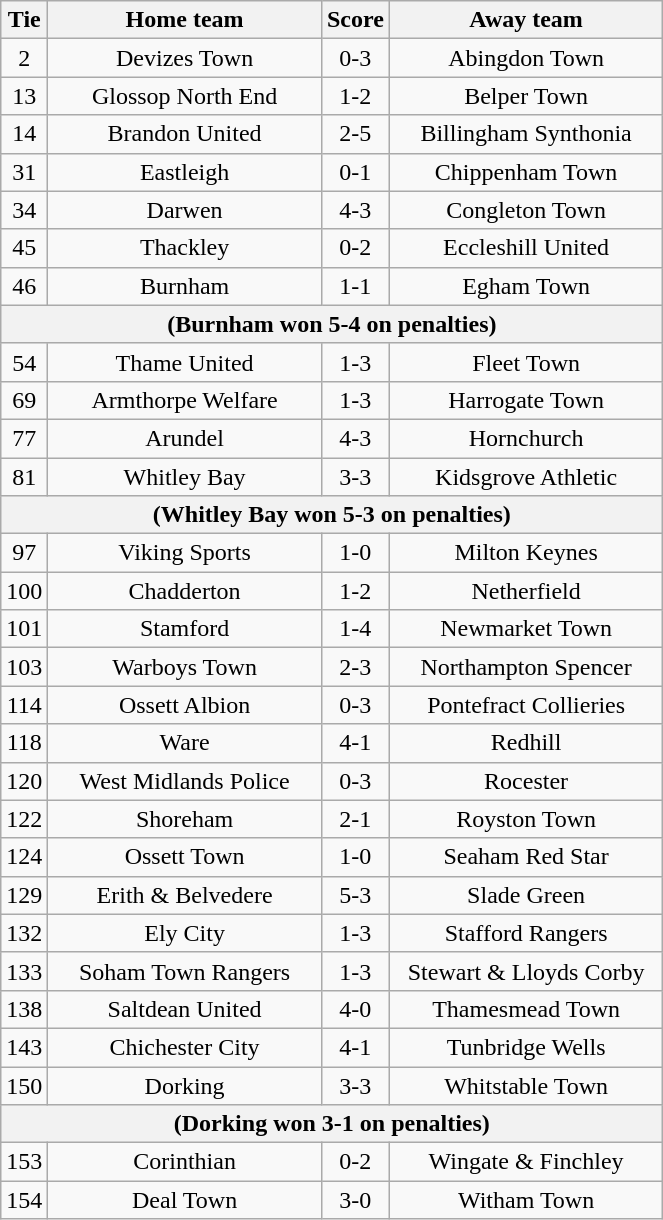<table class="wikitable" style="text-align:center;">
<tr>
<th width=20>Tie</th>
<th width=175>Home team</th>
<th width=20>Score</th>
<th width=175>Away team</th>
</tr>
<tr>
<td>2</td>
<td>Devizes Town</td>
<td>0-3</td>
<td>Abingdon Town</td>
</tr>
<tr>
<td>13</td>
<td>Glossop North End</td>
<td>1-2</td>
<td>Belper Town</td>
</tr>
<tr>
<td>14</td>
<td>Brandon United</td>
<td>2-5</td>
<td>Billingham Synthonia</td>
</tr>
<tr>
<td>31</td>
<td>Eastleigh</td>
<td>0-1</td>
<td>Chippenham Town</td>
</tr>
<tr>
<td>34</td>
<td>Darwen</td>
<td>4-3</td>
<td>Congleton Town</td>
</tr>
<tr>
<td>45</td>
<td>Thackley</td>
<td>0-2</td>
<td>Eccleshill United</td>
</tr>
<tr>
<td>46</td>
<td>Burnham</td>
<td>1-1</td>
<td>Egham Town</td>
</tr>
<tr>
<th colspan="5">(Burnham won 5-4 on penalties)</th>
</tr>
<tr>
<td>54</td>
<td>Thame United</td>
<td>1-3</td>
<td>Fleet Town</td>
</tr>
<tr>
<td>69</td>
<td>Armthorpe Welfare</td>
<td>1-3</td>
<td>Harrogate Town</td>
</tr>
<tr>
<td>77</td>
<td>Arundel</td>
<td>4-3</td>
<td>Hornchurch</td>
</tr>
<tr>
<td>81</td>
<td>Whitley Bay</td>
<td>3-3</td>
<td>Kidsgrove Athletic</td>
</tr>
<tr>
<th colspan="5">(Whitley Bay won 5-3 on penalties)</th>
</tr>
<tr>
<td>97</td>
<td>Viking Sports</td>
<td>1-0</td>
<td>Milton Keynes</td>
</tr>
<tr>
<td>100</td>
<td>Chadderton</td>
<td>1-2</td>
<td>Netherfield</td>
</tr>
<tr>
<td>101</td>
<td>Stamford</td>
<td>1-4</td>
<td>Newmarket Town</td>
</tr>
<tr>
<td>103</td>
<td>Warboys Town</td>
<td>2-3</td>
<td>Northampton Spencer</td>
</tr>
<tr>
<td>114</td>
<td>Ossett Albion</td>
<td>0-3</td>
<td>Pontefract Collieries</td>
</tr>
<tr>
<td>118</td>
<td>Ware</td>
<td>4-1</td>
<td>Redhill</td>
</tr>
<tr>
<td>120</td>
<td>West Midlands Police</td>
<td>0-3</td>
<td>Rocester</td>
</tr>
<tr>
<td>122</td>
<td>Shoreham</td>
<td>2-1</td>
<td>Royston Town</td>
</tr>
<tr>
<td>124</td>
<td>Ossett Town</td>
<td>1-0</td>
<td>Seaham Red Star</td>
</tr>
<tr>
<td>129</td>
<td>Erith & Belvedere</td>
<td>5-3</td>
<td>Slade Green</td>
</tr>
<tr>
<td>132</td>
<td>Ely City</td>
<td>1-3</td>
<td>Stafford Rangers</td>
</tr>
<tr>
<td>133</td>
<td>Soham Town Rangers</td>
<td>1-3</td>
<td>Stewart & Lloyds Corby</td>
</tr>
<tr>
<td>138</td>
<td>Saltdean United</td>
<td>4-0</td>
<td>Thamesmead Town</td>
</tr>
<tr>
<td>143</td>
<td>Chichester City</td>
<td>4-1</td>
<td>Tunbridge Wells</td>
</tr>
<tr>
<td>150</td>
<td>Dorking</td>
<td>3-3</td>
<td>Whitstable Town</td>
</tr>
<tr>
<th colspan="5">(Dorking won 3-1 on penalties)</th>
</tr>
<tr>
<td>153</td>
<td>Corinthian</td>
<td>0-2</td>
<td>Wingate & Finchley</td>
</tr>
<tr>
<td>154</td>
<td>Deal Town</td>
<td>3-0</td>
<td>Witham Town</td>
</tr>
</table>
